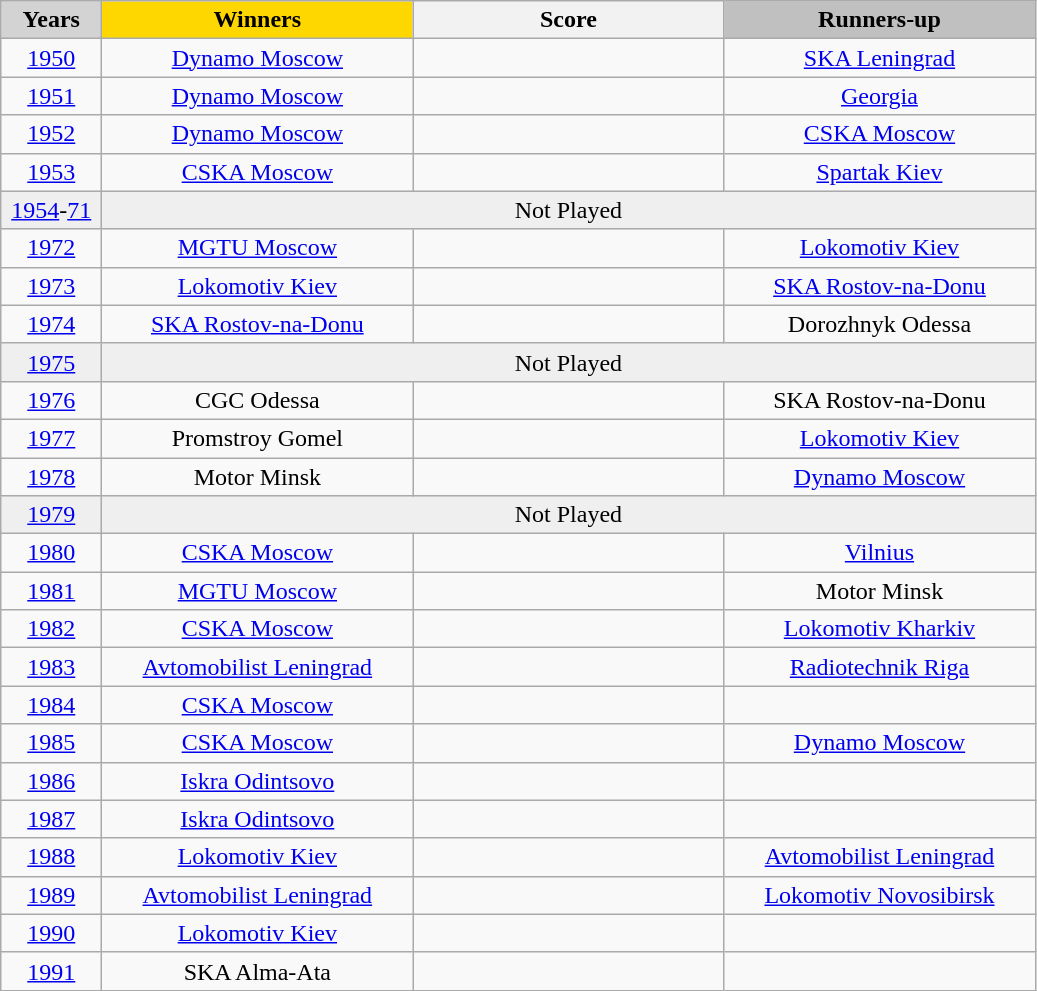<table class="wikitable">
<tr>
<th width=60; style="background:#d3d3d3">Years</th>
<th width=200; style="background:gold"><strong>Winners</strong> </th>
<th width=200>Score</th>
<th width=200; style="background:silver">Runners-up</th>
</tr>
<tr align=center>
<td><a href='#'>1950</a></td>
<td><a href='#'>Dynamo Moscow</a></td>
<td></td>
<td><a href='#'>SKA Leningrad</a></td>
</tr>
<tr align=center>
<td><a href='#'>1951</a></td>
<td><a href='#'>Dynamo Moscow</a></td>
<td></td>
<td><a href='#'>Georgia</a></td>
</tr>
<tr align=center>
<td><a href='#'>1952</a></td>
<td><a href='#'>Dynamo Moscow</a></td>
<td></td>
<td><a href='#'>CSKA Moscow</a></td>
</tr>
<tr align=center>
<td><a href='#'>1953</a></td>
<td><a href='#'>CSKA Moscow</a></td>
<td></td>
<td><a href='#'>Spartak Kiev</a></td>
</tr>
<tr align=center bgcolor="efefef">
<td><a href='#'>1954</a>-<a href='#'>71</a></td>
<td colspan="3" align="center">Not Played</td>
</tr>
<tr align=center>
<td><a href='#'>1972</a></td>
<td><a href='#'>MGTU Moscow</a></td>
<td></td>
<td><a href='#'>Lokomotiv Kiev</a></td>
</tr>
<tr align=center>
<td><a href='#'>1973</a></td>
<td><a href='#'>Lokomotiv Kiev</a></td>
<td></td>
<td><a href='#'>SKA Rostov-na-Donu</a></td>
</tr>
<tr align=center>
<td><a href='#'>1974</a></td>
<td><a href='#'>SKA Rostov-na-Donu</a></td>
<td></td>
<td>Dorozhnyk Odessa</td>
</tr>
<tr align=center bgcolor="efefef">
<td><a href='#'>1975</a></td>
<td colspan="3" align="center">Not Played</td>
</tr>
<tr align=center>
<td><a href='#'>1976</a></td>
<td>CGC Odessa</td>
<td></td>
<td>SKA Rostov-na-Donu</td>
</tr>
<tr align=center>
<td><a href='#'>1977</a></td>
<td>Promstroy Gomel</td>
<td></td>
<td><a href='#'>Lokomotiv Kiev</a></td>
</tr>
<tr align=center>
<td><a href='#'>1978</a></td>
<td>Motor Minsk</td>
<td></td>
<td><a href='#'>Dynamo Moscow</a></td>
</tr>
<tr align=center bgcolor="efefef">
<td><a href='#'>1979</a></td>
<td colspan="3" align="center">Not Played</td>
</tr>
<tr align=center>
<td><a href='#'>1980</a></td>
<td><a href='#'>CSKA Moscow</a></td>
<td></td>
<td><a href='#'>Vilnius</a></td>
</tr>
<tr align=center>
<td><a href='#'>1981</a></td>
<td><a href='#'>MGTU Moscow</a></td>
<td></td>
<td>Motor Minsk</td>
</tr>
<tr align=center>
<td><a href='#'>1982</a></td>
<td><a href='#'>CSKA Moscow</a></td>
<td></td>
<td><a href='#'>Lokomotiv Kharkiv</a></td>
</tr>
<tr align=center>
<td><a href='#'>1983</a></td>
<td><a href='#'>Avtomobilist Leningrad</a></td>
<td></td>
<td><a href='#'>Radiotechnik Riga</a></td>
</tr>
<tr align=center>
<td><a href='#'>1984</a></td>
<td><a href='#'>CSKA Moscow</a></td>
<td></td>
<td></td>
</tr>
<tr align=center>
<td><a href='#'>1985</a></td>
<td><a href='#'>CSKA Moscow</a></td>
<td></td>
<td><a href='#'>Dynamo Moscow</a></td>
</tr>
<tr align=center>
<td><a href='#'>1986</a></td>
<td><a href='#'>Iskra Odintsovo</a></td>
<td></td>
<td></td>
</tr>
<tr align=center>
<td><a href='#'>1987</a></td>
<td><a href='#'>Iskra Odintsovo</a></td>
<td></td>
<td></td>
</tr>
<tr align=center>
<td><a href='#'>1988</a></td>
<td><a href='#'>Lokomotiv Kiev</a></td>
<td></td>
<td><a href='#'>Avtomobilist Leningrad</a></td>
</tr>
<tr align=center>
<td><a href='#'>1989</a></td>
<td><a href='#'>Avtomobilist Leningrad</a></td>
<td></td>
<td><a href='#'>Lokomotiv Novosibirsk</a></td>
</tr>
<tr align=center>
<td><a href='#'>1990</a></td>
<td><a href='#'>Lokomotiv Kiev</a></td>
<td></td>
<td></td>
</tr>
<tr align=center>
<td><a href='#'>1991</a></td>
<td>SKA Alma-Ata</td>
<td></td>
<td></td>
</tr>
</table>
